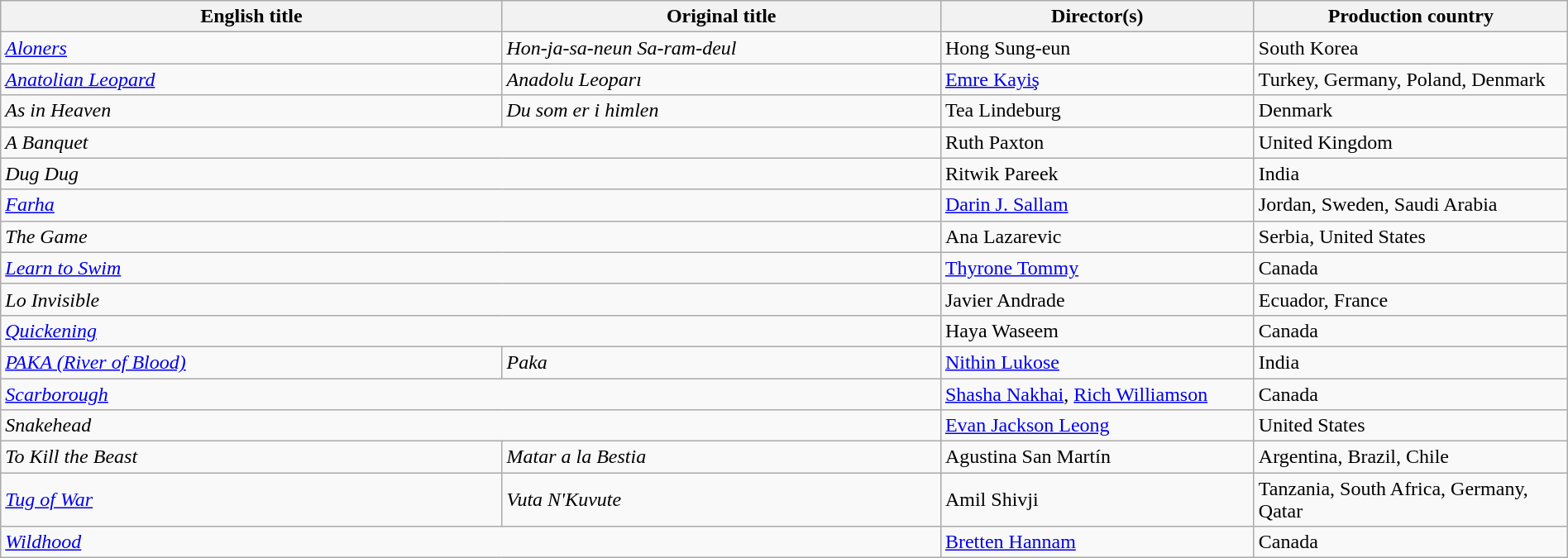<table class="sortable wikitable" width="100%" cellpadding="5">
<tr>
<th scope="col" width="32%">English title</th>
<th scope="col" width="28%">Original title</th>
<th scope="col" width="20%">Director(s)</th>
<th scope="col" width="20%">Production country</th>
</tr>
<tr>
<td><em><a href='#'>Aloners</a></em></td>
<td><em>Hon-ja-sa-neun Sa-ram-deul</em></td>
<td>Hong Sung-eun</td>
<td>South Korea</td>
</tr>
<tr>
<td><em><a href='#'>Anatolian Leopard</a></em></td>
<td><em>Anadolu Leoparı</em></td>
<td><a href='#'>Emre Kayiş</a></td>
<td>Turkey, Germany, Poland, Denmark</td>
</tr>
<tr>
<td><em>As in Heaven</em></td>
<td><em>Du som er i himlen</em></td>
<td>Tea Lindeburg</td>
<td>Denmark</td>
</tr>
<tr>
<td colspan=2><em>A Banquet</em></td>
<td>Ruth Paxton</td>
<td>United Kingdom</td>
</tr>
<tr>
<td colspan=2><em>Dug Dug</em></td>
<td>Ritwik Pareek</td>
<td>India</td>
</tr>
<tr>
<td colspan=2><em><a href='#'>Farha</a></em></td>
<td><a href='#'>Darin J. Sallam</a></td>
<td>Jordan, Sweden, Saudi Arabia</td>
</tr>
<tr>
<td colspan=2><em>The Game</em></td>
<td>Ana Lazarevic</td>
<td>Serbia, United States</td>
</tr>
<tr>
<td colspan=2><em><a href='#'>Learn to Swim</a></em></td>
<td><a href='#'>Thyrone Tommy</a></td>
<td>Canada</td>
</tr>
<tr>
<td colspan=2><em>Lo Invisible</em></td>
<td>Javier Andrade</td>
<td>Ecuador, France</td>
</tr>
<tr>
<td colspan=2><em><a href='#'>Quickening</a></em></td>
<td>Haya Waseem</td>
<td>Canada</td>
</tr>
<tr>
<td><em><a href='#'>PAKA (River of Blood)</a></em></td>
<td><em>Paka</em></td>
<td><a href='#'>Nithin Lukose</a></td>
<td>India</td>
</tr>
<tr>
<td colspan=2><em><a href='#'>Scarborough</a></em></td>
<td><a href='#'>Shasha Nakhai</a>, <a href='#'>Rich Williamson</a></td>
<td>Canada</td>
</tr>
<tr>
<td colspan=2><em>Snakehead</em></td>
<td><a href='#'>Evan Jackson Leong</a></td>
<td>United States</td>
</tr>
<tr>
<td><em>To Kill the Beast</em></td>
<td><em>Matar a la Bestia</em></td>
<td>Agustina San Martín</td>
<td>Argentina, Brazil, Chile</td>
</tr>
<tr>
<td><em><a href='#'>Tug of War</a></em></td>
<td><em>Vuta N'Kuvute</em></td>
<td>Amil Shivji</td>
<td>Tanzania, South Africa, Germany, Qatar</td>
</tr>
<tr>
<td colspan=2><em><a href='#'>Wildhood</a></em></td>
<td><a href='#'>Bretten Hannam</a></td>
<td>Canada</td>
</tr>
</table>
